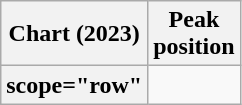<table class="wikitable plainrowheaders" style="text-align:center">
<tr>
<th scope="col">Chart (2023)</th>
<th scope="col">Peak<br>position</th>
</tr>
<tr>
<th>scope="row" </th>
</tr>
</table>
